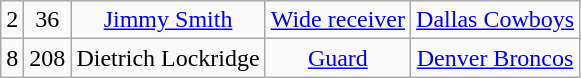<table class="wikitable" style="text-align:center">
<tr>
<td>2</td>
<td>36</td>
<td><a href='#'>Jimmy Smith</a></td>
<td><a href='#'>Wide receiver</a></td>
<td><a href='#'>Dallas Cowboys</a></td>
</tr>
<tr>
<td>8</td>
<td>208</td>
<td>Dietrich Lockridge</td>
<td><a href='#'>Guard</a></td>
<td><a href='#'>Denver Broncos</a></td>
</tr>
</table>
